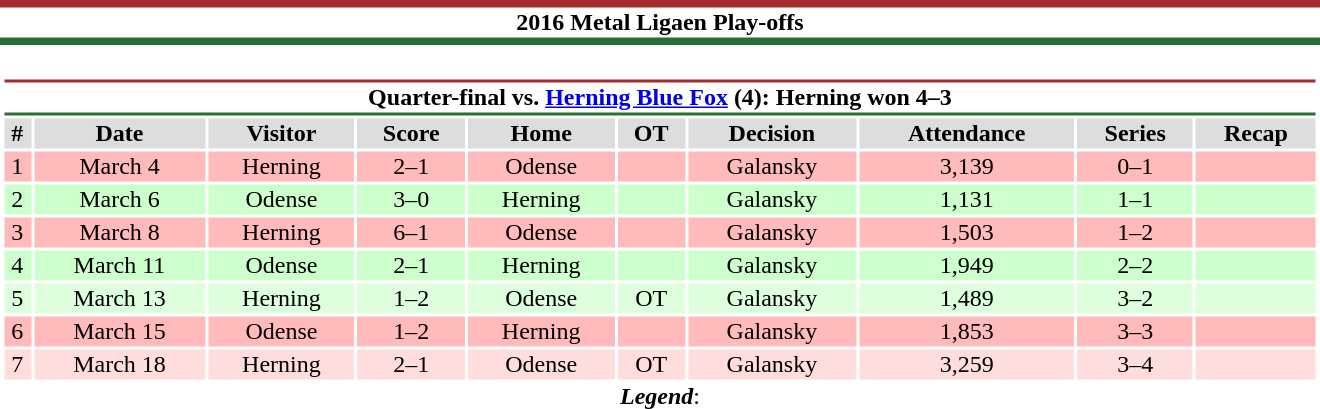<table class="toccolours" width=70% style="clear:both; margin:1.5em auto; text-align:center;">
<tr>
<th + style="background:#FFFFFF; border-top:#A52A2A 5px solid; border-bottom:#2C6D34 5px solid;">2016 Metal Ligaen Play-offs</th>
</tr>
<tr>
<td colspan=10><br><table class="toccolours collapsible collapsed" width=100%>
<tr>
<th colspan=10 style="background:#FFFFFF; border-top:#A52A2A 2px solid; border-bottom:#2C6D34 2px solid;">Quarter-final vs. <a href='#'>Herning Blue Fox</a> (4): Herning won 4–3</th>
</tr>
<tr align="center" bgcolor="#dddddd">
<th>#</th>
<th>Date</th>
<th>Visitor</th>
<th>Score</th>
<th>Home</th>
<th>OT</th>
<th>Decision</th>
<th>Attendance</th>
<th>Series</th>
<th>Recap</th>
</tr>
<tr style="text-align:center; background:#FFBBBB">
<td>1</td>
<td>March 4</td>
<td>Herning</td>
<td>2–1</td>
<td>Odense</td>
<td></td>
<td>Galansky</td>
<td>3,139</td>
<td>0–1</td>
<td></td>
</tr>
<tr style="text-align:center; background:#CCFFCC">
<td>2</td>
<td>March 6</td>
<td>Odense</td>
<td>3–0</td>
<td>Herning</td>
<td></td>
<td>Galansky</td>
<td>1,131</td>
<td>1–1</td>
<td></td>
</tr>
<tr style="text-align:center; background:#FFBBBB">
<td>3</td>
<td>March 8</td>
<td>Herning</td>
<td>6–1</td>
<td>Odense</td>
<td></td>
<td>Galansky</td>
<td>1,503</td>
<td>1–2</td>
<td></td>
</tr>
<tr style="text-align:center; background:#CCFFCC">
<td>4</td>
<td>March 11</td>
<td>Odense</td>
<td>2–1</td>
<td>Herning</td>
<td></td>
<td>Galansky</td>
<td>1,949</td>
<td>2–2</td>
<td></td>
</tr>
<tr style="text-align:center; background:#DDFFDD">
<td>5</td>
<td>March 13</td>
<td>Herning</td>
<td>1–2</td>
<td>Odense</td>
<td>OT</td>
<td>Galansky</td>
<td>1,489</td>
<td>3–2</td>
<td></td>
</tr>
<tr style="text-align:center; background:#FFBBBB">
<td>6</td>
<td>March 15</td>
<td>Odense</td>
<td>1–2</td>
<td>Herning</td>
<td></td>
<td>Galansky</td>
<td>1,853</td>
<td>3–3</td>
<td></td>
</tr>
<tr style="text-align:center; background:#FFDDDD">
<td>7</td>
<td>March 18</td>
<td>Herning</td>
<td>2–1</td>
<td>Odense</td>
<td>OT</td>
<td>Galansky</td>
<td>3,259</td>
<td>3–4</td>
<td></td>
</tr>
</table>
<strong><em>Legend</em></strong>:



</td>
</tr>
</table>
